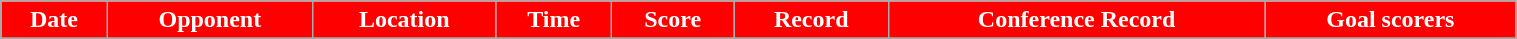<table class="wikitable" width="80%">
<tr align="center"  style="background:red;color:white;">
<td><strong>Date</strong></td>
<td><strong>Opponent</strong></td>
<td><strong>Location</strong></td>
<td><strong>Time</strong></td>
<td><strong>Score</strong></td>
<td><strong>Record</strong></td>
<td><strong>Conference Record</strong></td>
<td><strong>Goal scorers</strong></td>
</tr>
<tr align="center" bgcolor=" ">
</tr>
</table>
